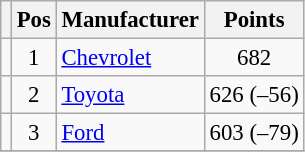<table class="wikitable" style="font-size: 95%;">
<tr>
<th></th>
<th>Pos</th>
<th>Manufacturer</th>
<th>Points</th>
</tr>
<tr>
<td align="left"></td>
<td style="text-align:center;">1</td>
<td><a href='#'>Chevrolet</a></td>
<td style="text-align:center;">682</td>
</tr>
<tr>
<td align="left"></td>
<td style="text-align:center;">2</td>
<td><a href='#'>Toyota</a></td>
<td style="text-align:center;">626 (–56)</td>
</tr>
<tr>
<td align="left"></td>
<td style="text-align:center;">3</td>
<td><a href='#'>Ford</a></td>
<td style="text-align:center;">603 (–79)</td>
</tr>
<tr class="sortbottom">
</tr>
</table>
